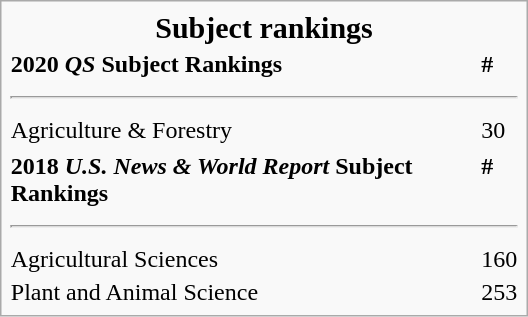<table class="infobox vcard" style="width: 22em">
<tr>
<th colspan=2 class="n" style="text-align: center; font-size: 125%"><span>Subject rankings</span></th>
</tr>
<tr>
<td><strong>2020 <em>QS</em> Subject Rankings</strong></td>
<td><strong>#</strong></td>
</tr>
<tr>
<td colspan="2"><hr></td>
</tr>
<tr>
<td>Agriculture & Forestry</td>
<td>30</td>
</tr>
<tr>
</tr>
<tr>
<td><strong>2018 <em>U.S. News & World Report</em> Subject Rankings</strong></td>
<td><strong>#</strong></td>
</tr>
<tr>
<td colspan="2"><hr></td>
</tr>
<tr>
<td>Agricultural Sciences</td>
<td>160</td>
</tr>
<tr>
<td>Plant and Animal Science</td>
<td>253</td>
</tr>
</table>
